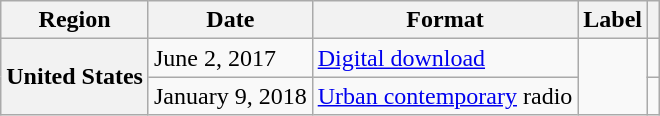<table class="wikitable plainrowheaders">
<tr>
<th scope="col">Region</th>
<th scope="col">Date</th>
<th scope="col">Format</th>
<th scope="col">Label</th>
<th scope="col"></th>
</tr>
<tr>
<th scope="row" rowspan="2">United States</th>
<td>June 2, 2017</td>
<td><a href='#'>Digital download</a></td>
<td rowspan="2"></td>
<td></td>
</tr>
<tr>
<td>January 9, 2018</td>
<td><a href='#'>Urban contemporary</a> radio</td>
<td></td>
</tr>
</table>
